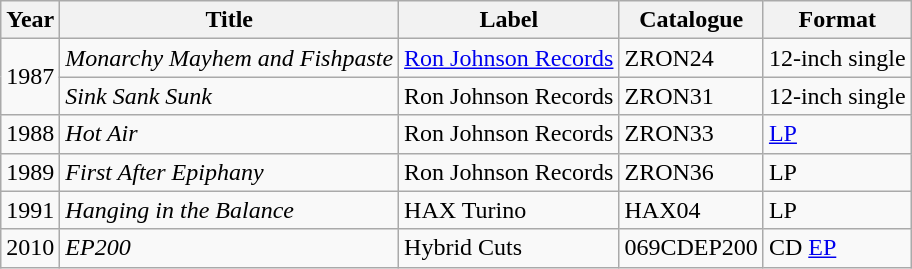<table class="wikitable">
<tr>
<th>Year</th>
<th>Title</th>
<th>Label</th>
<th>Catalogue</th>
<th>Format</th>
</tr>
<tr>
<td rowspan="2">1987</td>
<td><em>Monarchy Mayhem and Fishpaste</em></td>
<td><a href='#'>Ron Johnson Records</a></td>
<td>ZRON24</td>
<td>12-inch single</td>
</tr>
<tr>
<td><em>Sink Sank Sunk</em></td>
<td>Ron Johnson Records</td>
<td>ZRON31</td>
<td>12-inch single</td>
</tr>
<tr>
<td>1988</td>
<td><em>Hot Air</em></td>
<td>Ron Johnson Records</td>
<td>ZRON33</td>
<td><a href='#'>LP</a></td>
</tr>
<tr>
<td>1989</td>
<td><em>First After Epiphany</em></td>
<td>Ron Johnson Records</td>
<td>ZRON36</td>
<td>LP</td>
</tr>
<tr>
<td>1991</td>
<td><em>Hanging in the Balance</em></td>
<td>HAX Turino</td>
<td>HAX04</td>
<td>LP</td>
</tr>
<tr>
<td>2010</td>
<td><em>EP200</em></td>
<td>Hybrid Cuts</td>
<td>069CDEP200</td>
<td>CD <a href='#'>EP</a></td>
</tr>
</table>
